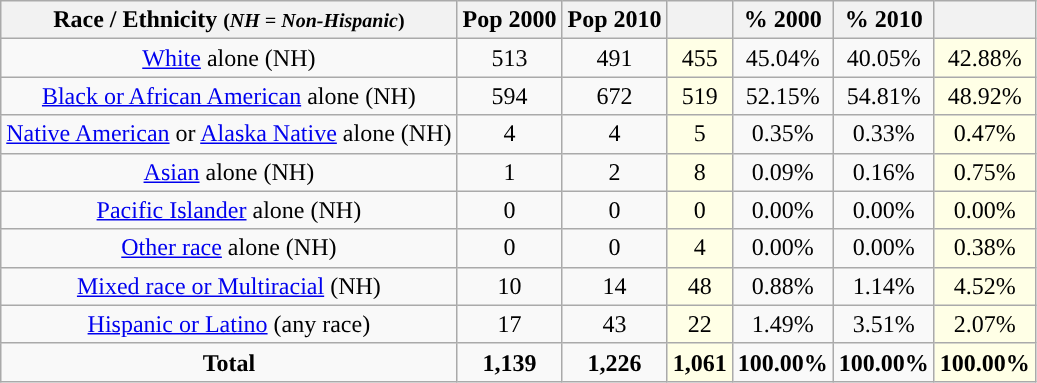<table class="wikitable" style="text-align:center;">
<tr>
<th>Race / Ethnicity <small>(<em>NH = Non-Hispanic</em>)</small></th>
<th>Pop 2000</th>
<th>Pop 2010</th>
<th></th>
<th>% 2000</th>
<th>% 2010</th>
<th></th>
</tr>
<tr>
<td><a href='#'>White</a> alone (NH)</td>
<td>513</td>
<td>491</td>
<td style='background: #ffffe6;'>455</td>
<td>45.04%</td>
<td>40.05%</td>
<td style='background: #ffffe6;'>42.88%</td>
</tr>
<tr>
<td><a href='#'>Black or African American</a> alone (NH)</td>
<td>594</td>
<td>672</td>
<td style='background: #ffffe6;'>519</td>
<td>52.15%</td>
<td>54.81%</td>
<td style='background: #ffffe6;'>48.92%</td>
</tr>
<tr>
<td><a href='#'>Native American</a> or <a href='#'>Alaska Native</a> alone (NH)</td>
<td>4</td>
<td>4</td>
<td style='background: #ffffe6;'>5</td>
<td>0.35%</td>
<td>0.33%</td>
<td style='background: #ffffe6;'>0.47%</td>
</tr>
<tr>
<td><a href='#'>Asian</a> alone (NH)</td>
<td>1</td>
<td>2</td>
<td style='background: #ffffe6;'>8</td>
<td>0.09%</td>
<td>0.16%</td>
<td style='background: #ffffe6;'>0.75%</td>
</tr>
<tr>
<td><a href='#'>Pacific Islander</a> alone (NH)</td>
<td>0</td>
<td>0</td>
<td style='background: #ffffe6;'>0</td>
<td>0.00%</td>
<td>0.00%</td>
<td style='background: #ffffe6;'>0.00%</td>
</tr>
<tr>
<td><a href='#'>Other race</a> alone (NH)</td>
<td>0</td>
<td>0</td>
<td style='background: #ffffe6;'>4</td>
<td>0.00%</td>
<td>0.00%</td>
<td style='background: #ffffe6;'>0.38%</td>
</tr>
<tr>
<td><a href='#'>Mixed race or Multiracial</a> (NH)</td>
<td>10</td>
<td>14</td>
<td style='background: #ffffe6;'>48</td>
<td>0.88%</td>
<td>1.14%</td>
<td style='background: #ffffe6;'>4.52%</td>
</tr>
<tr>
<td><a href='#'>Hispanic or Latino</a> (any race)</td>
<td>17</td>
<td>43</td>
<td style='background: #ffffe6;'>22</td>
<td>1.49%</td>
<td>3.51%</td>
<td style='background: #ffffe6;'>2.07%</td>
</tr>
<tr>
<td><strong>Total</strong></td>
<td><strong>1,139</strong></td>
<td><strong>1,226</strong></td>
<td style='background: #ffffe6;'><strong>1,061</strong></td>
<td><strong>100.00%</strong></td>
<td><strong>100.00%</strong></td>
<td style='background: #ffffe6;'><strong>100.00%</strong></td>
</tr>
</table>
